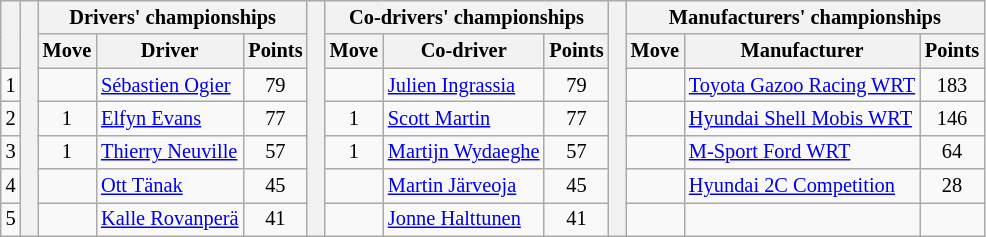<table class="wikitable" style="font-size:85%;">
<tr>
<th rowspan="2"></th>
<th rowspan="7" style="width:5px;"></th>
<th colspan="3">Drivers' championships</th>
<th rowspan="7" style="width:5px;"></th>
<th colspan="3" nowrap>Co-drivers' championships</th>
<th rowspan="7" style="width:5px;"></th>
<th colspan="3" nowrap>Manufacturers' championships</th>
</tr>
<tr>
<th>Move</th>
<th>Driver</th>
<th>Points</th>
<th>Move</th>
<th>Co-driver</th>
<th>Points</th>
<th>Move</th>
<th>Manufacturer</th>
<th>Points</th>
</tr>
<tr>
<td align="center">1</td>
<td align="center"></td>
<td><a href='#'>Sébastien Ogier</a></td>
<td align="center">79</td>
<td align="center"></td>
<td><a href='#'>Julien Ingrassia</a></td>
<td align="center">79</td>
<td align="center"></td>
<td nowrap><a href='#'>Toyota Gazoo Racing WRT</a></td>
<td align="center">183</td>
</tr>
<tr>
<td align="center">2</td>
<td align="center"> 1</td>
<td><a href='#'>Elfyn Evans</a></td>
<td align="center">77</td>
<td align="center"> 1</td>
<td><a href='#'>Scott Martin</a></td>
<td align="center">77</td>
<td align="center"></td>
<td><a href='#'>Hyundai Shell Mobis WRT</a></td>
<td align="center">146</td>
</tr>
<tr>
<td align="center">3</td>
<td align="center"> 1</td>
<td><a href='#'>Thierry Neuville</a></td>
<td align="center">57</td>
<td align="center"> 1</td>
<td nowrap><a href='#'>Martijn Wydaeghe</a></td>
<td align="center">57</td>
<td align="center"></td>
<td><a href='#'>M-Sport Ford WRT</a></td>
<td align="center">64</td>
</tr>
<tr>
<td align="center">4</td>
<td align="center"></td>
<td><a href='#'>Ott Tänak</a></td>
<td align="center">45</td>
<td align="center"></td>
<td><a href='#'>Martin Järveoja</a></td>
<td align="center">45</td>
<td align="center"></td>
<td><a href='#'>Hyundai 2C Competition</a></td>
<td align="center">28</td>
</tr>
<tr>
<td align="center">5</td>
<td align="center"></td>
<td nowrap><a href='#'>Kalle Rovanperä</a></td>
<td align="center">41</td>
<td align="center"></td>
<td nowrap><a href='#'>Jonne Halttunen</a></td>
<td align="center">41</td>
<td></td>
<td></td>
<td></td>
</tr>
</table>
